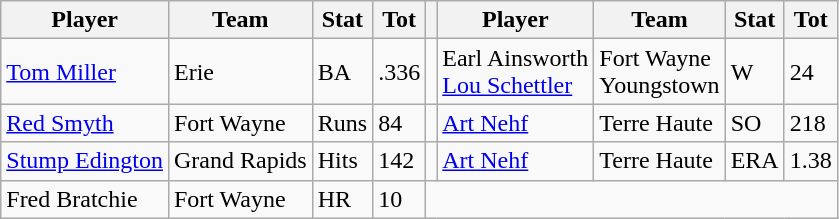<table class="wikitable">
<tr>
<th>Player</th>
<th>Team</th>
<th>Stat</th>
<th>Tot</th>
<th></th>
<th>Player</th>
<th>Team</th>
<th>Stat</th>
<th>Tot</th>
</tr>
<tr>
<td><a href='#'>Tom Miller</a></td>
<td>Erie</td>
<td>BA</td>
<td>.336</td>
<td></td>
<td>Earl Ainsworth<br><a href='#'>Lou Schettler</a></td>
<td>Fort Wayne<br>Youngstown</td>
<td>W</td>
<td>24</td>
</tr>
<tr>
<td><a href='#'>Red Smyth</a></td>
<td>Fort Wayne</td>
<td>Runs</td>
<td>84</td>
<td></td>
<td><a href='#'>Art Nehf</a></td>
<td>Terre Haute</td>
<td>SO</td>
<td>218</td>
</tr>
<tr>
<td><a href='#'>Stump Edington</a></td>
<td>Grand Rapids</td>
<td>Hits</td>
<td>142</td>
<td></td>
<td><a href='#'>Art Nehf</a></td>
<td>Terre Haute</td>
<td>ERA</td>
<td>1.38</td>
</tr>
<tr>
<td>Fred Bratchie</td>
<td>Fort Wayne</td>
<td>HR</td>
<td>10</td>
</tr>
</table>
